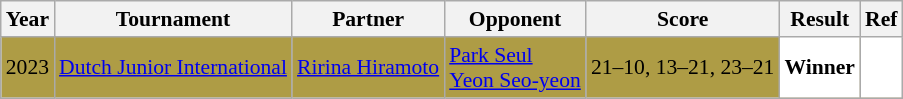<table class="sortable wikitable" style="font-size: 90%;">
<tr>
<th>Year</th>
<th>Tournament</th>
<th>Partner</th>
<th>Opponent</th>
<th>Score</th>
<th>Result</th>
<th>Ref</th>
</tr>
<tr style="background:#AE9C45">
<td align="center">2023</td>
<td align="left"><a href='#'>Dutch Junior International</a></td>
<td align="left"> <a href='#'>Ririna Hiramoto</a></td>
<td align="left"> <a href='#'>Park Seul</a><br> <a href='#'>Yeon Seo-yeon</a></td>
<td align="left">21–10, 13–21, 23–21</td>
<td style="text-align:left; background:white"> <strong>Winner</strong></td>
<td style="text-align:center; background:white"></td>
</tr>
</table>
